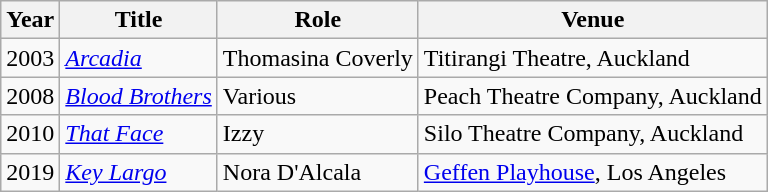<table class="wikitable sortable">
<tr>
<th>Year</th>
<th>Title</th>
<th>Role</th>
<th>Venue</th>
</tr>
<tr>
<td>2003</td>
<td><em><a href='#'>Arcadia</a></em></td>
<td>Thomasina Coverly</td>
<td>Titirangi Theatre, Auckland </td>
</tr>
<tr>
<td>2008</td>
<td><em><a href='#'>Blood Brothers</a></em></td>
<td>Various</td>
<td>Peach Theatre Company, Auckland</td>
</tr>
<tr>
<td>2010</td>
<td><em><a href='#'>That Face</a></em></td>
<td>Izzy</td>
<td>Silo Theatre Company, Auckland</td>
</tr>
<tr>
<td>2019</td>
<td><em><a href='#'>Key Largo</a></em></td>
<td>Nora D'Alcala</td>
<td><a href='#'>Geffen Playhouse</a>, Los Angeles</td>
</tr>
</table>
